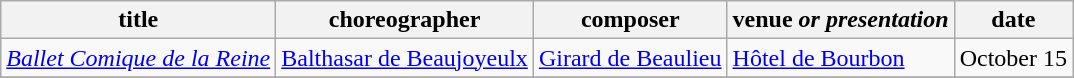<table class="wikitable sortable">
<tr>
<th>title</th>
<th>choreographer</th>
<th>composer</th>
<th>venue <em>or presentation</em></th>
<th>date</th>
</tr>
<tr>
<td><em><a href='#'>Ballet Comique de la Reine</a></em></td>
<td><a href='#'>Balthasar de Beaujoyeulx</a></td>
<td><a href='#'>Girard de Beaulieu</a></td>
<td><a href='#'>Hôtel de Bourbon</a></td>
<td>October 15</td>
</tr>
<tr>
</tr>
</table>
